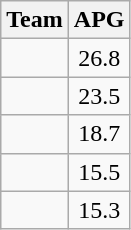<table class=wikitable>
<tr>
<th>Team</th>
<th>APG</th>
</tr>
<tr>
<td></td>
<td align=center>26.8</td>
</tr>
<tr>
<td></td>
<td align=center>23.5</td>
</tr>
<tr>
<td></td>
<td align=center>18.7</td>
</tr>
<tr>
<td></td>
<td align=center>15.5</td>
</tr>
<tr>
<td></td>
<td align=center>15.3</td>
</tr>
</table>
